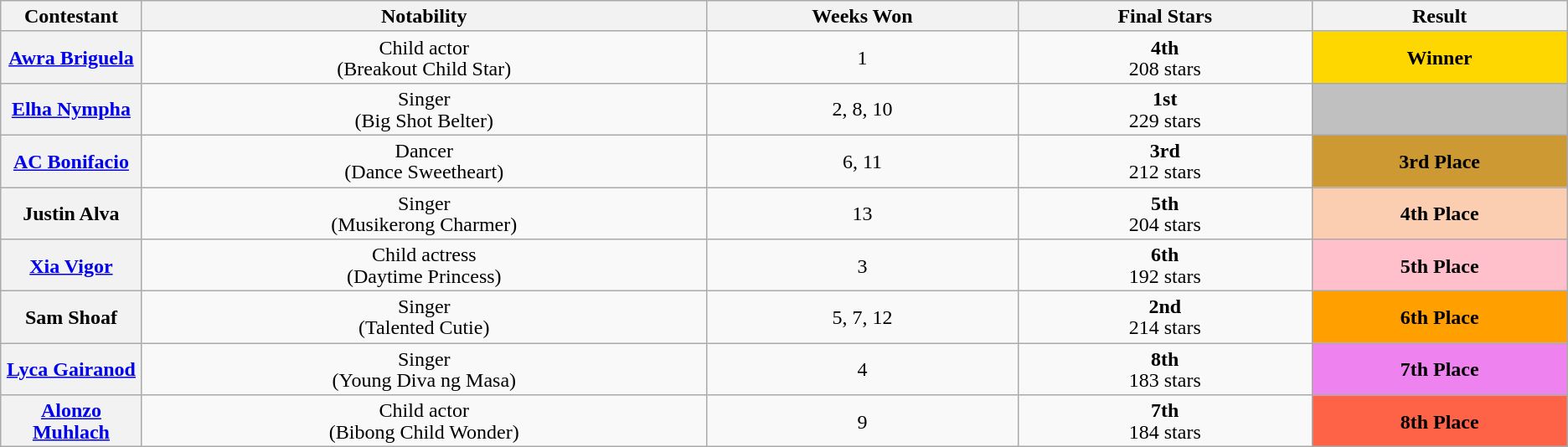<table class="wikitable" style="text-align:center; line-height:17px; width:auto;">
<tr>
<th scope="col" style="width:09%;">Contestant</th>
<th>Notability</th>
<th>Weeks Won</th>
<th>Final Stars</th>
<th>Result</th>
</tr>
<tr>
<th><a href='#'>Awra Briguela</a></th>
<td>Child actor<br>(Breakout Child Star)</td>
<td>1</td>
<td><strong>4th</strong><br>208 stars</td>
<td style="background:gold"><strong>Winner</strong></td>
</tr>
<tr>
<th><a href='#'>Elha Nympha</a></th>
<td>Singer<br>(Big Shot Belter)</td>
<td>2, 8, 10</td>
<td><strong>1st</strong><br>229 stars</td>
<td style="background:silver"><strong></strong></td>
</tr>
<tr>
<th><a href='#'>AC Bonifacio</a></th>
<td>Dancer<br>(Dance Sweetheart)</td>
<td>6, 11</td>
<td><strong>3rd</strong><br>212 stars</td>
<td style="background:#c93"><strong>3rd Place</strong></td>
</tr>
<tr>
<th>Justin Alva</th>
<td>Singer<br>(Musikerong Charmer)</td>
<td>13</td>
<td><strong>5th</strong><br>204 stars</td>
<td style="background:#FBCEB1"><strong>4th Place</strong></td>
</tr>
<tr>
<th><a href='#'>Xia Vigor</a></th>
<td>Child actress<br>(Daytime Princess)</td>
<td>3</td>
<td><strong>6th</strong><br>192 stars</td>
<td style="background:pink"><strong>5th Place</strong></td>
</tr>
<tr>
<th>Sam Shoaf</th>
<td>Singer<br>(Talented Cutie)</td>
<td>5, 7, 12</td>
<td><strong>2nd</strong><br>214 stars</td>
<td style="background:#FF9F00"><strong>6th Place</strong></td>
</tr>
<tr>
<th><a href='#'>Lyca Gairanod</a></th>
<td>Singer<br>(Young Diva ng Masa)</td>
<td>4</td>
<td><strong>8th</strong><br>183 stars</td>
<td style="background:violet"><strong>7th Place</strong></td>
</tr>
<tr>
<th><a href='#'>Alonzo Muhlach</a></th>
<td>Child actor<br>(Bibong Child Wonder)</td>
<td>9</td>
<td><strong>7th</strong><br>184 stars</td>
<td style="background:tomato"><strong>8th Place</strong></td>
</tr>
</table>
